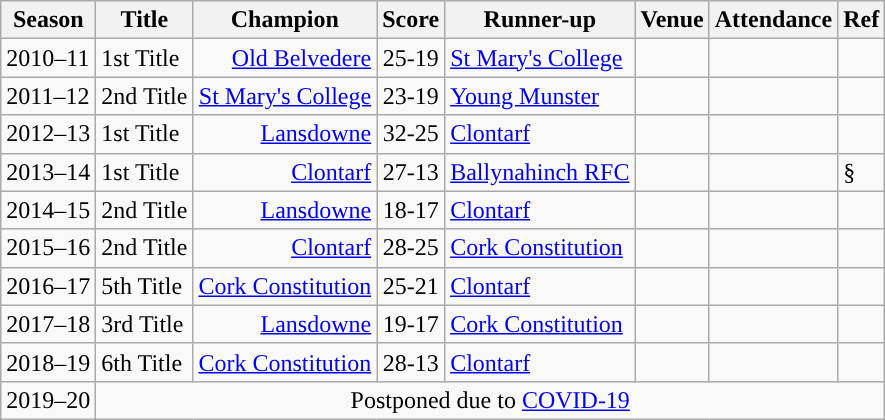<table class="wikitable">
<tr>
<th>Season</th>
<th>Title</th>
<th> Champion</th>
<th>Score</th>
<th> Runner-up</th>
<th>Venue</th>
<th>Attendance</th>
<th>Ref</th>
</tr>
<tr>
<td>2010–11</td>
<td>1st Title</td>
<td style="text-align:right;"><a href='#'>Old Belvedere</a></td>
<td style="text-align:center;">25-19</td>
<td style="text-align:left;"><a href='#'>St Mary's College</a></td>
<td></td>
<td></td>
<td></td>
</tr>
<tr>
<td>2011–12</td>
<td>2nd Title</td>
<td style="text-align:right;"><a href='#'>St Mary's College</a></td>
<td style="text-align:center;">23-19</td>
<td style="text-align:left;"><a href='#'>Young Munster</a></td>
<td></td>
<td></td>
<td></td>
</tr>
<tr>
<td>2012–13</td>
<td>1st Title</td>
<td style="text-align:right;"><a href='#'>Lansdowne</a></td>
<td style="text-align:center;">32-25</td>
<td style="text-align:left;"><a href='#'>Clontarf</a></td>
<td></td>
<td></td>
<td></td>
</tr>
<tr>
<td>2013–14</td>
<td>1st Title</td>
<td style="text-align:right;"><a href='#'>Clontarf</a></td>
<td style="text-align:center;">27-13</td>
<td style="text-align:left;"><a href='#'>Ballynahinch RFC</a></td>
<td></td>
<td></td>
<td>§</td>
</tr>
<tr>
<td>2014–15</td>
<td>2nd Title</td>
<td style="text-align:right;"><a href='#'>Lansdowne</a></td>
<td style="text-align:center;">18-17</td>
<td style="text-align:left;"><a href='#'>Clontarf</a></td>
<td></td>
<td></td>
<td></td>
</tr>
<tr>
<td>2015–16</td>
<td>2nd Title</td>
<td style="text-align:right;"><a href='#'>Clontarf</a></td>
<td style="text-align:center;">28-25</td>
<td style="text-align:left;"><a href='#'>Cork Constitution</a></td>
<td></td>
<td></td>
<td></td>
</tr>
<tr>
<td>2016–17</td>
<td>5th Title</td>
<td style="text-align:right;"><a href='#'>Cork Constitution</a></td>
<td style="text-align:center;">25-21</td>
<td style="text-align:left;"><a href='#'>Clontarf</a></td>
<td></td>
<td></td>
<td></td>
</tr>
<tr>
<td>2017–18</td>
<td>3rd Title</td>
<td style="text-align:right;"><a href='#'>Lansdowne</a></td>
<td style="text-align:center;">19-17</td>
<td style="text-align:left;"><a href='#'>Cork Constitution</a></td>
<td></td>
<td></td>
<td></td>
</tr>
<tr>
<td>2018–19</td>
<td>6th Title</td>
<td style="text-align:right;"><a href='#'>Cork Constitution</a></td>
<td style="text-align:center;">28-13</td>
<td style="text-align:left;"><a href='#'>Clontarf</a></td>
<td></td>
<td></td>
<td></td>
</tr>
<tr>
<td>2019–20</td>
<td align=center colspan="7">Postponed due to <a href='#'>COVID-19</a></td>
</tr>
</table>
